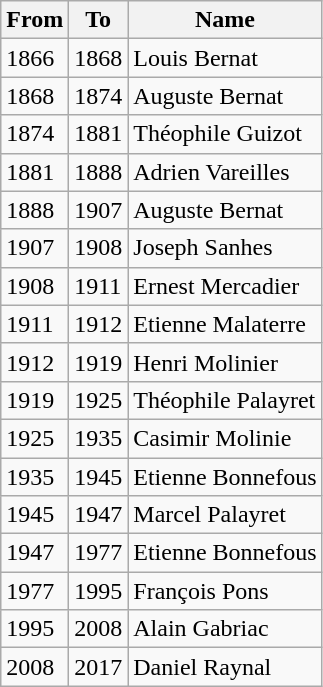<table class="wikitable">
<tr>
<th>From</th>
<th>To</th>
<th>Name</th>
</tr>
<tr>
<td>1866</td>
<td>1868</td>
<td>Louis Bernat</td>
</tr>
<tr>
<td>1868</td>
<td>1874</td>
<td>Auguste Bernat</td>
</tr>
<tr>
<td>1874</td>
<td>1881</td>
<td>Théophile Guizot</td>
</tr>
<tr>
<td>1881</td>
<td>1888</td>
<td>Adrien Vareilles</td>
</tr>
<tr>
<td>1888</td>
<td>1907</td>
<td>Auguste Bernat</td>
</tr>
<tr>
<td>1907</td>
<td>1908</td>
<td>Joseph Sanhes</td>
</tr>
<tr>
<td>1908</td>
<td>1911</td>
<td>Ernest Mercadier</td>
</tr>
<tr>
<td>1911</td>
<td>1912</td>
<td>Etienne Malaterre</td>
</tr>
<tr>
<td>1912</td>
<td>1919</td>
<td>Henri Molinier</td>
</tr>
<tr>
<td>1919</td>
<td>1925</td>
<td>Théophile Palayret</td>
</tr>
<tr>
<td>1925</td>
<td>1935</td>
<td>Casimir Molinie</td>
</tr>
<tr>
<td>1935</td>
<td>1945</td>
<td>Etienne Bonnefous</td>
</tr>
<tr>
<td>1945</td>
<td>1947</td>
<td>Marcel Palayret</td>
</tr>
<tr>
<td>1947</td>
<td>1977</td>
<td>Etienne Bonnefous</td>
</tr>
<tr>
<td>1977</td>
<td>1995</td>
<td>François Pons</td>
</tr>
<tr>
<td>1995</td>
<td>2008</td>
<td>Alain Gabriac</td>
</tr>
<tr>
<td>2008</td>
<td>2017</td>
<td>Daniel Raynal</td>
</tr>
</table>
